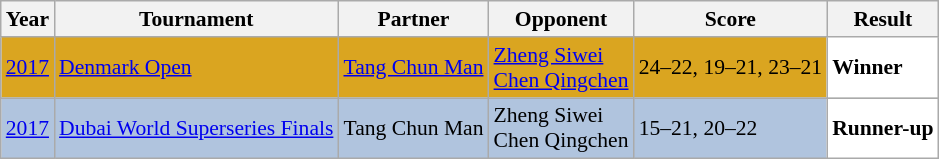<table class="sortable wikitable" style="font-size: 90%;">
<tr>
<th>Year</th>
<th>Tournament</th>
<th>Partner</th>
<th>Opponent</th>
<th>Score</th>
<th>Result</th>
</tr>
<tr style="background:#DAA520">
<td align="center"><a href='#'>2017</a></td>
<td align="left"><a href='#'>Denmark Open</a></td>
<td align="left"> <a href='#'>Tang Chun Man</a></td>
<td align="left"> <a href='#'>Zheng Siwei</a><br> <a href='#'>Chen Qingchen</a></td>
<td align="left">24–22, 19–21, 23–21</td>
<td style="text-align:left; background:white"> <strong>Winner</strong></td>
</tr>
<tr style="background:#B0C4DE">
<td align="center"><a href='#'>2017</a></td>
<td align="left"><a href='#'>Dubai World Superseries Finals</a></td>
<td align="left"> Tang Chun Man</td>
<td align="left"> Zheng Siwei<br> Chen Qingchen</td>
<td align="left">15–21, 20–22</td>
<td style="text-align:left; background:white"> <strong>Runner-up</strong></td>
</tr>
</table>
